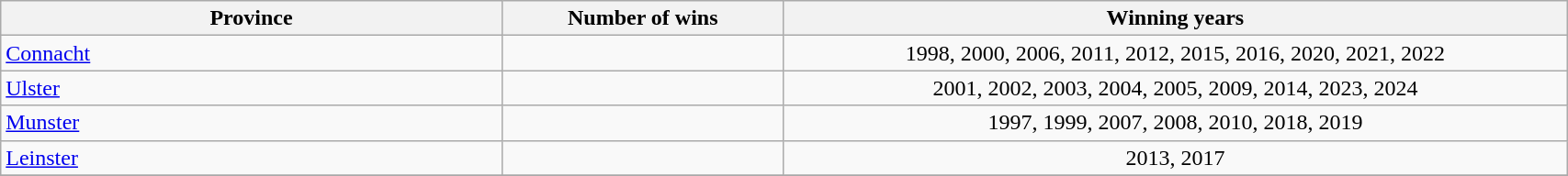<table class="wikitable" style="width:90%">
<tr>
<th Width=32%>Province</th>
<th Width=18%>Number of wins</th>
<th Width=50%>Winning years</th>
</tr>
<tr>
<td> <a href='#'>Connacht</a></td>
<td></td>
<td style="text-align:center;">1998, 2000, 2006, 2011, 2012, 2015, 2016, 2020, 2021, 2022</td>
</tr>
<tr>
<td> <a href='#'>Ulster</a></td>
<td></td>
<td style="text-align:center;">2001, 2002, 2003, 2004, 2005, 2009, 2014, 2023, 2024</td>
</tr>
<tr>
<td> <a href='#'>Munster</a></td>
<td></td>
<td style="text-align:center;">1997, 1999, 2007, 2008, 2010, 2018, 2019</td>
</tr>
<tr>
<td> <a href='#'>Leinster</a></td>
<td></td>
<td style="text-align:center;">2013, 2017</td>
</tr>
<tr>
</tr>
</table>
